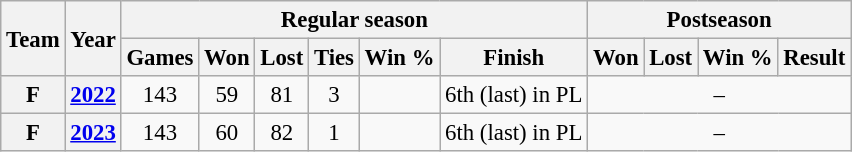<table class="wikitable" style="font-size: 95%; text-align:center;">
<tr>
<th rowspan="2">Team</th>
<th rowspan="2">Year</th>
<th colspan="6">Regular season</th>
<th colspan="4">Postseason</th>
</tr>
<tr>
<th>Games</th>
<th>Won</th>
<th>Lost</th>
<th>Ties</th>
<th>Win %</th>
<th>Finish</th>
<th>Won</th>
<th>Lost</th>
<th>Win %</th>
<th>Result</th>
</tr>
<tr>
<th>F</th>
<th><a href='#'>2022</a></th>
<td>143</td>
<td>59</td>
<td>81</td>
<td>3</td>
<td></td>
<td>6th (last) in PL</td>
<td colspan="4">–</td>
</tr>
<tr>
<th>F</th>
<th><a href='#'>2023</a></th>
<td>143</td>
<td>60</td>
<td>82</td>
<td>1</td>
<td></td>
<td>6th (last) in PL</td>
<td colspan="4">–</td>
</tr>
</table>
